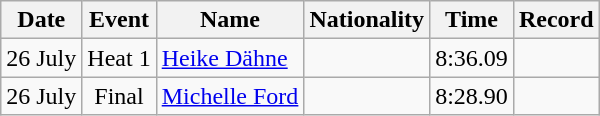<table class=wikitable style=text-align:center>
<tr>
<th>Date</th>
<th>Event</th>
<th>Name</th>
<th>Nationality</th>
<th>Time</th>
<th>Record</th>
</tr>
<tr>
<td>26 July</td>
<td>Heat 1</td>
<td align=left><a href='#'>Heike Dähne</a></td>
<td align=left></td>
<td>8:36.09</td>
<td></td>
</tr>
<tr>
<td>26 July</td>
<td>Final</td>
<td align=left><a href='#'>Michelle Ford</a></td>
<td align=left></td>
<td>8:28.90</td>
<td></td>
</tr>
</table>
